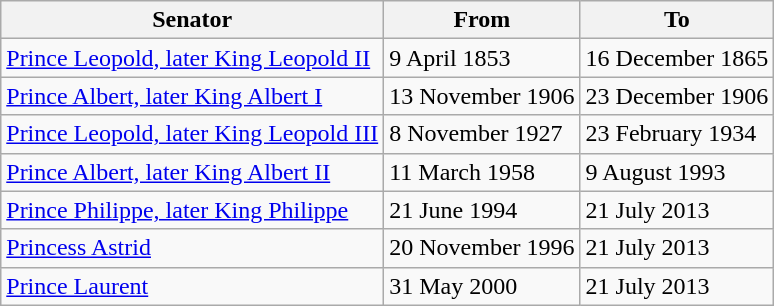<table class=wikitable>
<tr>
<th>Senator</th>
<th>From</th>
<th>To</th>
</tr>
<tr>
<td><a href='#'>Prince Leopold, later King Leopold II</a></td>
<td>9 April 1853</td>
<td>16 December 1865</td>
</tr>
<tr>
<td><a href='#'>Prince Albert, later King Albert I</a></td>
<td>13 November 1906</td>
<td>23 December 1906</td>
</tr>
<tr>
<td><a href='#'>Prince Leopold, later King Leopold III</a></td>
<td>8 November 1927</td>
<td>23 February 1934</td>
</tr>
<tr>
<td><a href='#'>Prince Albert, later King Albert II</a></td>
<td>11 March 1958</td>
<td>9 August 1993</td>
</tr>
<tr>
<td><a href='#'>Prince Philippe, later King Philippe</a></td>
<td>21 June 1994</td>
<td>21 July 2013</td>
</tr>
<tr>
<td><a href='#'>Princess Astrid</a></td>
<td>20 November 1996</td>
<td>21 July 2013</td>
</tr>
<tr>
<td><a href='#'>Prince Laurent</a></td>
<td>31 May 2000</td>
<td>21 July 2013</td>
</tr>
</table>
